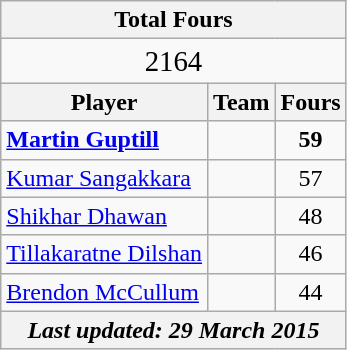<table class="wikitable sortable" style="text-align:center; float:left;">
<tr>
<th class="unsortable" colspan=3>Total Fours</th>
</tr>
<tr>
<td class="unsortable" colspan=3><big>2164</big></td>
</tr>
<tr>
<th class="unsortable">Player</th>
<th>Team</th>
<th>Fours</th>
</tr>
<tr>
<td style="text-align:left"><strong><a href='#'>Martin Guptill</a></strong></td>
<td style="text-align:left"><strong></strong></td>
<td><strong>59</strong></td>
</tr>
<tr>
<td style="text-align:left"><a href='#'>Kumar Sangakkara</a></td>
<td style="text-align:left"></td>
<td>57</td>
</tr>
<tr>
<td style="text-align:left"><a href='#'>Shikhar Dhawan</a></td>
<td style="text-align:left"></td>
<td>48</td>
</tr>
<tr>
<td style="text-align:left"><a href='#'>Tillakaratne Dilshan</a></td>
<td style="text-align:left"></td>
<td>46</td>
</tr>
<tr>
<td style="text-align:left"><a href='#'>Brendon McCullum</a></td>
<td style="text-align:left"></td>
<td>44</td>
</tr>
<tr>
<th colspan=12><em>Last updated: 29 March 2015</em></th>
</tr>
</table>
